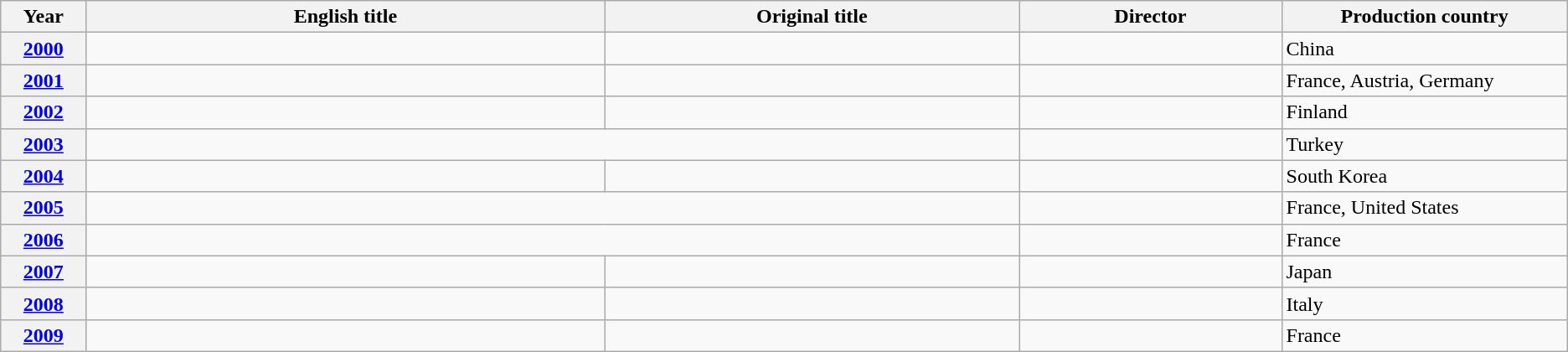<table class="wikitable unsortable">
<tr>
<th scope="col" style="width:1%;">Year</th>
<th scope="col" style="width:10%;">English title</th>
<th scope="col" style="width:8%;">Original title</th>
<th scope="col" style="width:5%;">Director</th>
<th scope="col" style="width:5%;" class="unsortable">Production country</th>
</tr>
<tr>
<th style="text-align:center;"><a href='#'>2000</a></th>
<td></td>
<td></td>
<td></td>
<td>China</td>
</tr>
<tr>
<th style="text-align:center;"><a href='#'>2001</a></th>
<td></td>
<td></td>
<td></td>
<td>France, Austria, Germany</td>
</tr>
<tr>
<th style="text-align:center;"><a href='#'>2002</a></th>
<td></td>
<td></td>
<td></td>
<td>Finland</td>
</tr>
<tr>
<th style="text-align:center;"><a href='#'>2003</a></th>
<td colspan="2"></td>
<td></td>
<td>Turkey</td>
</tr>
<tr>
<th style="text-align:center;"><a href='#'>2004</a></th>
<td></td>
<td></td>
<td></td>
<td>South Korea</td>
</tr>
<tr>
<th style="text-align:center;"><a href='#'>2005</a></th>
<td colspan="2"></td>
<td></td>
<td>France, United States</td>
</tr>
<tr>
<th style="text-align:center;"><a href='#'>2006</a></th>
<td colspan="2"></td>
<td></td>
<td>France</td>
</tr>
<tr>
<th style="text-align:center;"><a href='#'>2007</a></th>
<td></td>
<td></td>
<td></td>
<td>Japan</td>
</tr>
<tr>
<th style="text-align:center;"><a href='#'>2008</a></th>
<td></td>
<td></td>
<td></td>
<td>Italy</td>
</tr>
<tr>
<th style="text-align:center;"><a href='#'>2009</a></th>
<td></td>
<td></td>
<td></td>
<td>France</td>
</tr>
</table>
